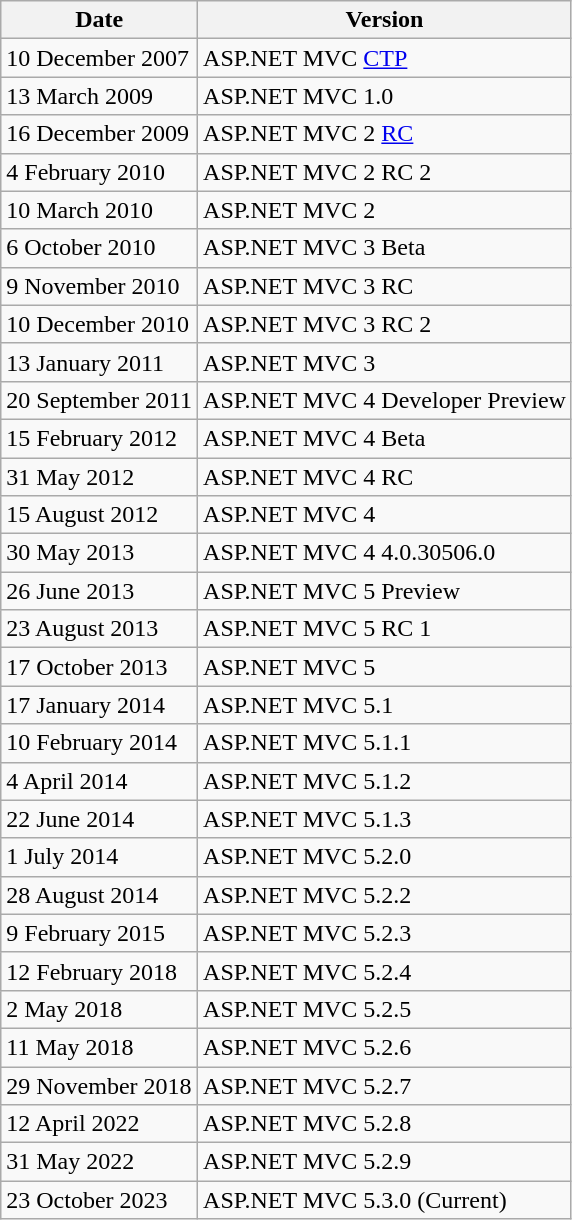<table class="wikitable">
<tr>
<th>Date</th>
<th>Version</th>
</tr>
<tr>
<td>10 December 2007</td>
<td>ASP.NET MVC <a href='#'>CTP</a></td>
</tr>
<tr>
<td>13 March 2009</td>
<td>ASP.NET MVC 1.0</td>
</tr>
<tr>
<td>16 December 2009</td>
<td>ASP.NET MVC 2 <a href='#'>RC</a></td>
</tr>
<tr>
<td>4 February 2010</td>
<td>ASP.NET MVC 2 RC 2</td>
</tr>
<tr>
<td>10 March 2010</td>
<td>ASP.NET MVC 2</td>
</tr>
<tr>
<td>6 October 2010</td>
<td>ASP.NET MVC 3 Beta</td>
</tr>
<tr>
<td>9 November 2010</td>
<td>ASP.NET MVC 3 RC</td>
</tr>
<tr>
<td>10 December 2010</td>
<td>ASP.NET MVC 3 RC 2</td>
</tr>
<tr>
<td>13 January 2011</td>
<td>ASP.NET MVC 3</td>
</tr>
<tr>
<td>20 September 2011</td>
<td>ASP.NET MVC 4 Developer Preview</td>
</tr>
<tr>
<td>15 February 2012</td>
<td>ASP.NET MVC 4 Beta</td>
</tr>
<tr>
<td>31 May 2012</td>
<td>ASP.NET MVC 4 RC</td>
</tr>
<tr>
<td>15 August 2012</td>
<td>ASP.NET MVC 4</td>
</tr>
<tr>
<td>30 May 2013</td>
<td>ASP.NET MVC 4 4.0.30506.0</td>
</tr>
<tr>
<td>26 June 2013</td>
<td>ASP.NET MVC 5 Preview</td>
</tr>
<tr>
<td>23 August 2013</td>
<td>ASP.NET MVC 5 RC 1</td>
</tr>
<tr>
<td>17 October 2013</td>
<td>ASP.NET MVC 5</td>
</tr>
<tr>
<td>17 January 2014</td>
<td>ASP.NET MVC 5.1</td>
</tr>
<tr>
<td>10 February 2014</td>
<td>ASP.NET MVC 5.1.1</td>
</tr>
<tr>
<td>4 April 2014</td>
<td>ASP.NET MVC 5.1.2</td>
</tr>
<tr>
<td>22 June 2014</td>
<td>ASP.NET MVC 5.1.3</td>
</tr>
<tr>
<td>1 July 2014</td>
<td>ASP.NET MVC 5.2.0</td>
</tr>
<tr>
<td>28 August 2014</td>
<td>ASP.NET MVC 5.2.2</td>
</tr>
<tr>
<td>9 February 2015</td>
<td>ASP.NET MVC 5.2.3</td>
</tr>
<tr>
<td>12 February 2018</td>
<td>ASP.NET MVC 5.2.4</td>
</tr>
<tr>
<td>2 May 2018</td>
<td>ASP.NET MVC 5.2.5</td>
</tr>
<tr>
<td>11 May 2018</td>
<td>ASP.NET MVC 5.2.6</td>
</tr>
<tr>
<td>29 November 2018</td>
<td>ASP.NET MVC 5.2.7</td>
</tr>
<tr>
<td>12 April 2022</td>
<td>ASP.NET MVC 5.2.8</td>
</tr>
<tr>
<td>31 May 2022</td>
<td>ASP.NET MVC 5.2.9</td>
</tr>
<tr>
<td>23 October 2023</td>
<td>ASP.NET MVC 5.3.0 (Current)</td>
</tr>
</table>
